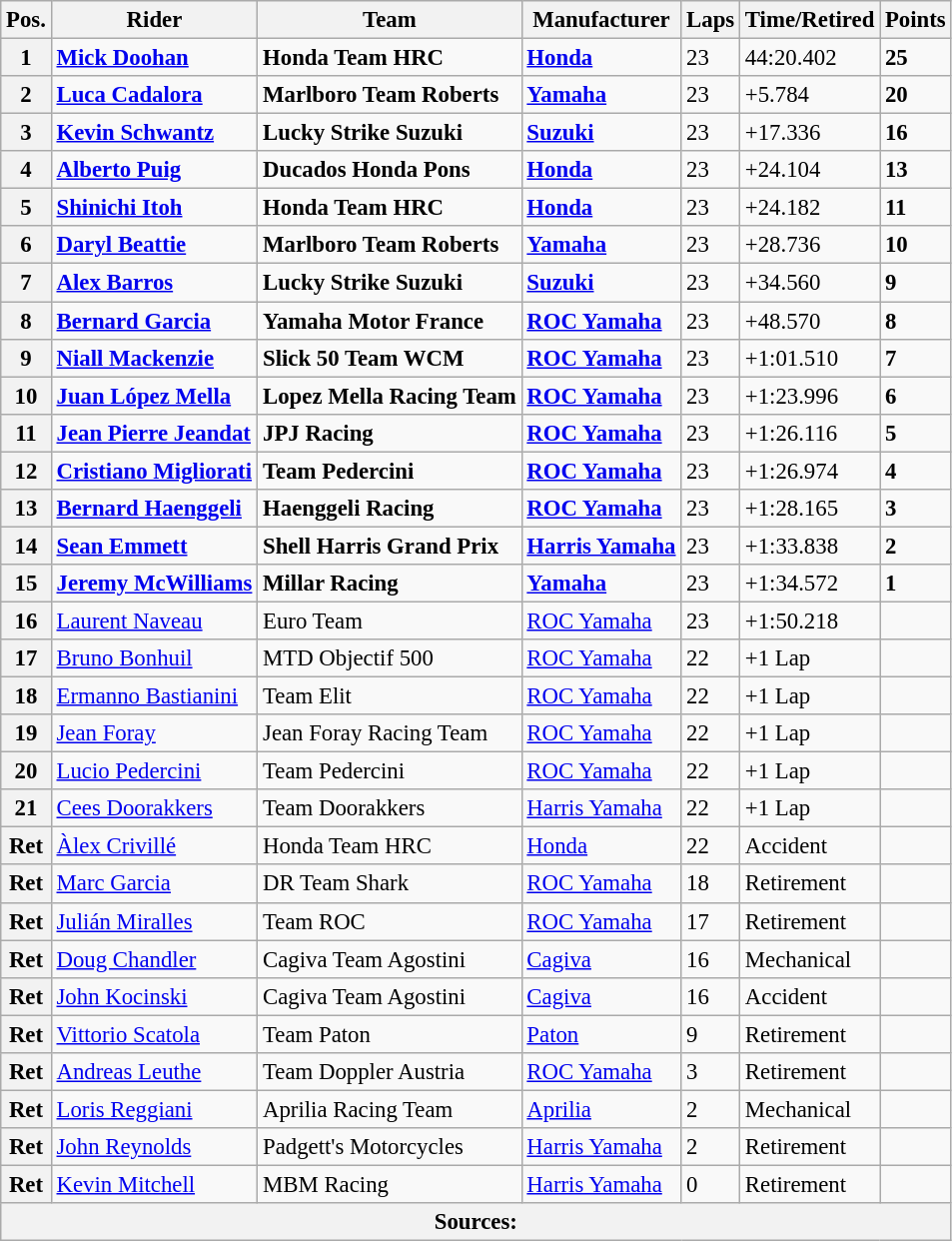<table class="wikitable" style="font-size: 95%;">
<tr>
<th>Pos.</th>
<th>Rider</th>
<th>Team</th>
<th>Manufacturer</th>
<th>Laps</th>
<th>Time/Retired</th>
<th>Points</th>
</tr>
<tr>
<th>1</th>
<td> <strong><a href='#'>Mick Doohan</a></strong></td>
<td><strong>Honda Team HRC</strong></td>
<td><strong><a href='#'>Honda</a></strong></td>
<td>23</td>
<td>44:20.402</td>
<td><strong>25</strong></td>
</tr>
<tr>
<th>2</th>
<td> <strong><a href='#'>Luca Cadalora</a></strong></td>
<td><strong>Marlboro Team Roberts</strong></td>
<td><strong><a href='#'>Yamaha</a></strong></td>
<td>23</td>
<td>+5.784</td>
<td><strong>20</strong></td>
</tr>
<tr>
<th>3</th>
<td> <strong><a href='#'>Kevin Schwantz</a></strong></td>
<td><strong>Lucky Strike Suzuki</strong></td>
<td><strong><a href='#'>Suzuki</a></strong></td>
<td>23</td>
<td>+17.336</td>
<td><strong>16</strong></td>
</tr>
<tr>
<th>4</th>
<td> <strong><a href='#'>Alberto Puig</a></strong></td>
<td><strong>Ducados Honda Pons</strong></td>
<td><strong><a href='#'>Honda</a></strong></td>
<td>23</td>
<td>+24.104</td>
<td><strong>13</strong></td>
</tr>
<tr>
<th>5</th>
<td> <strong><a href='#'>Shinichi Itoh</a></strong></td>
<td><strong>Honda Team HRC</strong></td>
<td><strong><a href='#'>Honda</a></strong></td>
<td>23</td>
<td>+24.182</td>
<td><strong>11</strong></td>
</tr>
<tr>
<th>6</th>
<td> <strong><a href='#'>Daryl Beattie</a></strong></td>
<td><strong>Marlboro Team Roberts</strong></td>
<td><strong><a href='#'>Yamaha</a></strong></td>
<td>23</td>
<td>+28.736</td>
<td><strong>10</strong></td>
</tr>
<tr>
<th>7</th>
<td> <strong><a href='#'>Alex Barros</a></strong></td>
<td><strong>Lucky Strike Suzuki</strong></td>
<td><strong><a href='#'>Suzuki</a></strong></td>
<td>23</td>
<td>+34.560</td>
<td><strong>9</strong></td>
</tr>
<tr>
<th>8</th>
<td> <strong><a href='#'>Bernard Garcia</a></strong></td>
<td><strong>Yamaha Motor France</strong></td>
<td><strong><a href='#'>ROC Yamaha</a></strong></td>
<td>23</td>
<td>+48.570</td>
<td><strong>8</strong></td>
</tr>
<tr>
<th>9</th>
<td> <strong><a href='#'>Niall Mackenzie</a></strong></td>
<td><strong>Slick 50 Team WCM</strong></td>
<td><strong><a href='#'>ROC Yamaha</a></strong></td>
<td>23</td>
<td>+1:01.510</td>
<td><strong>7</strong></td>
</tr>
<tr>
<th>10</th>
<td> <strong><a href='#'>Juan López Mella</a></strong></td>
<td><strong>Lopez Mella Racing Team</strong></td>
<td><strong><a href='#'>ROC Yamaha</a></strong></td>
<td>23</td>
<td>+1:23.996</td>
<td><strong>6</strong></td>
</tr>
<tr>
<th>11</th>
<td> <strong><a href='#'>Jean Pierre Jeandat</a></strong></td>
<td><strong>JPJ Racing</strong></td>
<td><strong><a href='#'>ROC Yamaha</a></strong></td>
<td>23</td>
<td>+1:26.116</td>
<td><strong>5</strong></td>
</tr>
<tr>
<th>12</th>
<td> <strong><a href='#'>Cristiano Migliorati</a></strong></td>
<td><strong>Team Pedercini</strong></td>
<td><strong><a href='#'>ROC Yamaha</a></strong></td>
<td>23</td>
<td>+1:26.974</td>
<td><strong>4</strong></td>
</tr>
<tr>
<th>13</th>
<td> <strong><a href='#'>Bernard Haenggeli</a></strong></td>
<td><strong>Haenggeli Racing</strong></td>
<td><strong><a href='#'>ROC Yamaha</a></strong></td>
<td>23</td>
<td>+1:28.165</td>
<td><strong>3</strong></td>
</tr>
<tr>
<th>14</th>
<td> <strong><a href='#'>Sean Emmett</a></strong></td>
<td><strong>Shell Harris Grand Prix</strong></td>
<td><strong><a href='#'>Harris Yamaha</a></strong></td>
<td>23</td>
<td>+1:33.838</td>
<td><strong>2</strong></td>
</tr>
<tr>
<th>15</th>
<td> <strong><a href='#'>Jeremy McWilliams</a></strong></td>
<td><strong>Millar Racing</strong></td>
<td><strong><a href='#'>Yamaha</a></strong></td>
<td>23</td>
<td>+1:34.572</td>
<td><strong>1</strong></td>
</tr>
<tr>
<th>16</th>
<td> <a href='#'>Laurent Naveau</a></td>
<td>Euro Team</td>
<td><a href='#'>ROC Yamaha</a></td>
<td>23</td>
<td>+1:50.218</td>
<td></td>
</tr>
<tr>
<th>17</th>
<td> <a href='#'>Bruno Bonhuil</a></td>
<td>MTD Objectif 500</td>
<td><a href='#'>ROC Yamaha</a></td>
<td>22</td>
<td>+1 Lap</td>
<td></td>
</tr>
<tr>
<th>18</th>
<td> <a href='#'>Ermanno Bastianini</a></td>
<td>Team Elit</td>
<td><a href='#'>ROC Yamaha</a></td>
<td>22</td>
<td>+1 Lap</td>
<td></td>
</tr>
<tr>
<th>19</th>
<td> <a href='#'>Jean Foray</a></td>
<td>Jean Foray Racing Team</td>
<td><a href='#'>ROC Yamaha</a></td>
<td>22</td>
<td>+1 Lap</td>
<td></td>
</tr>
<tr>
<th>20</th>
<td> <a href='#'>Lucio Pedercini</a></td>
<td>Team Pedercini</td>
<td><a href='#'>ROC Yamaha</a></td>
<td>22</td>
<td>+1 Lap</td>
<td></td>
</tr>
<tr>
<th>21</th>
<td> <a href='#'>Cees Doorakkers</a></td>
<td>Team Doorakkers</td>
<td><a href='#'>Harris Yamaha</a></td>
<td>22</td>
<td>+1 Lap</td>
<td></td>
</tr>
<tr>
<th>Ret</th>
<td> <a href='#'>Àlex Crivillé</a></td>
<td>Honda Team HRC</td>
<td><a href='#'>Honda</a></td>
<td>22</td>
<td>Accident</td>
<td></td>
</tr>
<tr>
<th>Ret</th>
<td> <a href='#'>Marc Garcia</a></td>
<td>DR Team Shark</td>
<td><a href='#'>ROC Yamaha</a></td>
<td>18</td>
<td>Retirement</td>
<td></td>
</tr>
<tr>
<th>Ret</th>
<td> <a href='#'>Julián Miralles</a></td>
<td>Team ROC</td>
<td><a href='#'>ROC Yamaha</a></td>
<td>17</td>
<td>Retirement</td>
<td></td>
</tr>
<tr>
<th>Ret</th>
<td> <a href='#'>Doug Chandler</a></td>
<td>Cagiva Team Agostini</td>
<td><a href='#'>Cagiva</a></td>
<td>16</td>
<td>Mechanical</td>
<td></td>
</tr>
<tr>
<th>Ret</th>
<td> <a href='#'>John Kocinski</a></td>
<td>Cagiva Team Agostini</td>
<td><a href='#'>Cagiva</a></td>
<td>16</td>
<td>Accident</td>
<td></td>
</tr>
<tr>
<th>Ret</th>
<td> <a href='#'>Vittorio Scatola</a></td>
<td>Team Paton</td>
<td><a href='#'>Paton</a></td>
<td>9</td>
<td>Retirement</td>
<td></td>
</tr>
<tr>
<th>Ret</th>
<td> <a href='#'>Andreas Leuthe</a></td>
<td>Team Doppler Austria</td>
<td><a href='#'>ROC Yamaha</a></td>
<td>3</td>
<td>Retirement</td>
<td></td>
</tr>
<tr>
<th>Ret</th>
<td> <a href='#'>Loris Reggiani</a></td>
<td>Aprilia Racing Team</td>
<td><a href='#'>Aprilia</a></td>
<td>2</td>
<td>Mechanical</td>
<td></td>
</tr>
<tr>
<th>Ret</th>
<td> <a href='#'>John Reynolds</a></td>
<td>Padgett's Motorcycles</td>
<td><a href='#'>Harris Yamaha</a></td>
<td>2</td>
<td>Retirement</td>
<td></td>
</tr>
<tr>
<th>Ret</th>
<td> <a href='#'>Kevin Mitchell</a></td>
<td>MBM Racing</td>
<td><a href='#'>Harris Yamaha</a></td>
<td>0</td>
<td>Retirement</td>
<td></td>
</tr>
<tr>
<th colspan=8>Sources:</th>
</tr>
</table>
